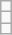<table class="wikitable">
<tr>
<td></td>
</tr>
<tr>
<td></td>
</tr>
<tr>
<td></td>
</tr>
</table>
